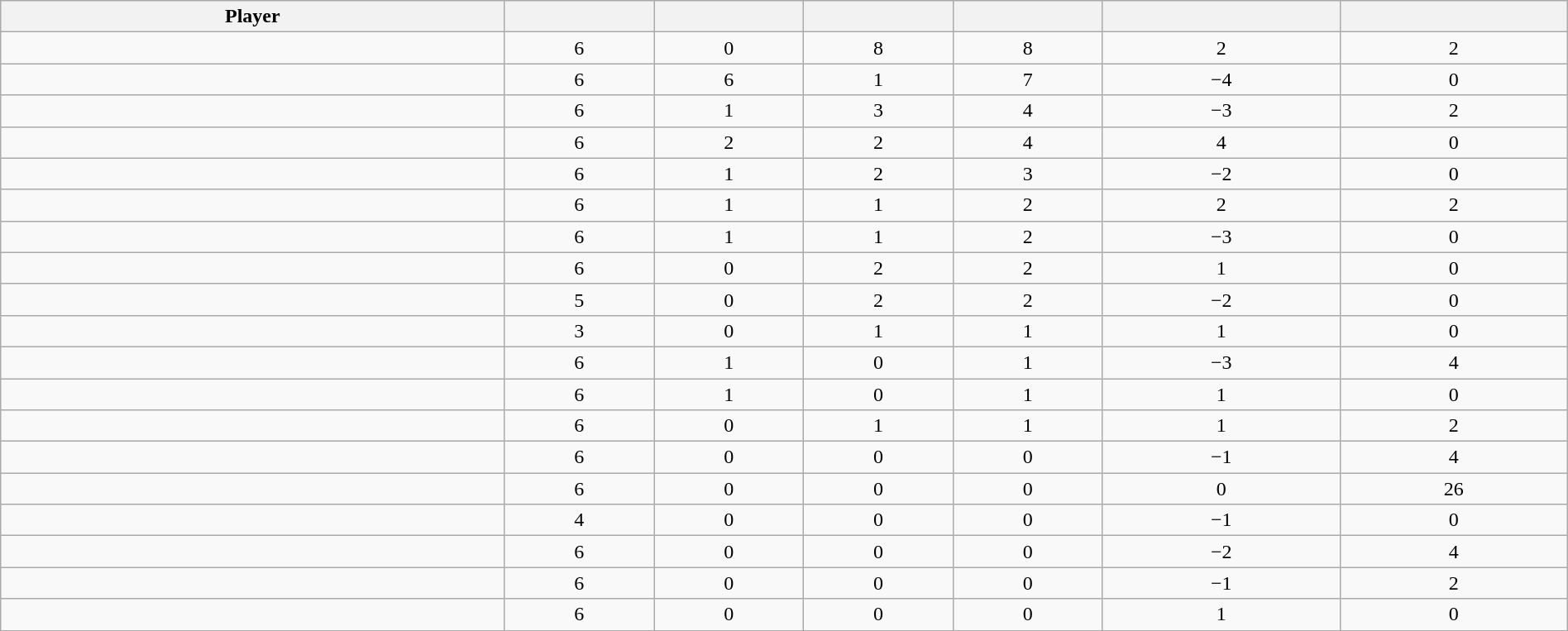<table class="wikitable sortable" style="width:100%;">
<tr align=center>
<th>Player</th>
<th></th>
<th></th>
<th></th>
<th></th>
<th data-sort-type="number"></th>
<th></th>
</tr>
<tr align=center>
<td></td>
<td>6</td>
<td>0</td>
<td>8</td>
<td>8</td>
<td>2</td>
<td>2</td>
</tr>
<tr align=center>
<td></td>
<td>6</td>
<td>6</td>
<td>1</td>
<td>7</td>
<td>−4</td>
<td>0</td>
</tr>
<tr align=center>
<td></td>
<td>6</td>
<td>1</td>
<td>3</td>
<td>4</td>
<td>−3</td>
<td>2</td>
</tr>
<tr align=center>
<td></td>
<td>6</td>
<td>2</td>
<td>2</td>
<td>4</td>
<td>4</td>
<td>0</td>
</tr>
<tr align=center>
<td></td>
<td>6</td>
<td>1</td>
<td>2</td>
<td>3</td>
<td>−2</td>
<td>0</td>
</tr>
<tr align=center>
<td></td>
<td>6</td>
<td>1</td>
<td>1</td>
<td>2</td>
<td>2</td>
<td>2</td>
</tr>
<tr align=center>
<td></td>
<td>6</td>
<td>1</td>
<td>1</td>
<td>2</td>
<td>−3</td>
<td>0</td>
</tr>
<tr align=center>
<td></td>
<td>6</td>
<td>0</td>
<td>2</td>
<td>2</td>
<td>1</td>
<td>0</td>
</tr>
<tr align=center>
<td></td>
<td>5</td>
<td>0</td>
<td>2</td>
<td>2</td>
<td>−2</td>
<td>0</td>
</tr>
<tr align=center>
<td></td>
<td>3</td>
<td>0</td>
<td>1</td>
<td>1</td>
<td>1</td>
<td>0</td>
</tr>
<tr align=center>
<td></td>
<td>6</td>
<td>1</td>
<td>0</td>
<td>1</td>
<td>−3</td>
<td>4</td>
</tr>
<tr align=center>
<td></td>
<td>6</td>
<td>1</td>
<td>0</td>
<td>1</td>
<td>1</td>
<td>0</td>
</tr>
<tr align=center>
<td></td>
<td>6</td>
<td>0</td>
<td>1</td>
<td>1</td>
<td>1</td>
<td>2</td>
</tr>
<tr align=center>
<td></td>
<td>6</td>
<td>0</td>
<td>0</td>
<td>0</td>
<td>−1</td>
<td>4</td>
</tr>
<tr align=center>
<td></td>
<td>6</td>
<td>0</td>
<td>0</td>
<td>0</td>
<td>0</td>
<td>26</td>
</tr>
<tr align=center>
<td></td>
<td>4</td>
<td>0</td>
<td>0</td>
<td>0</td>
<td>−1</td>
<td>0</td>
</tr>
<tr align=center>
<td></td>
<td>6</td>
<td>0</td>
<td>0</td>
<td>0</td>
<td>−2</td>
<td>4</td>
</tr>
<tr align=center>
<td></td>
<td>6</td>
<td>0</td>
<td>0</td>
<td>0</td>
<td>−1</td>
<td>2</td>
</tr>
<tr align=center>
<td></td>
<td>6</td>
<td>0</td>
<td>0</td>
<td>0</td>
<td>1</td>
<td>0</td>
</tr>
</table>
